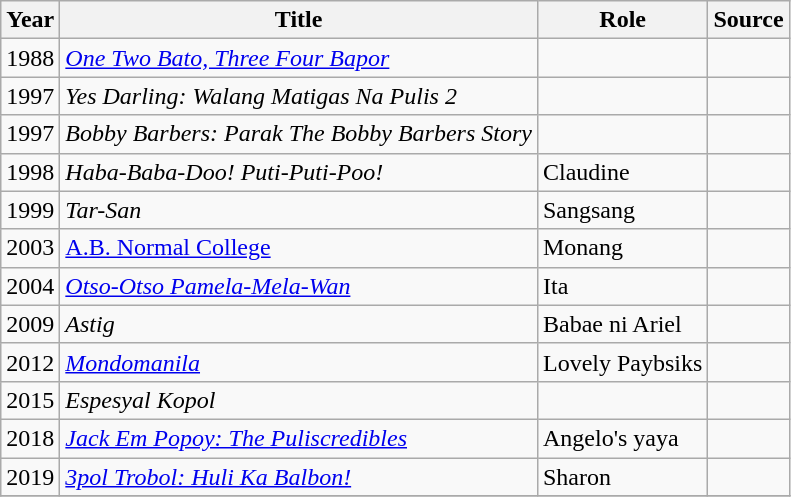<table class="wikitable sortable" >
<tr>
<th>Year</th>
<th>Title</th>
<th>Role</th>
<th class="unsortable">Source</th>
</tr>
<tr>
<td>1988</td>
<td><em><a href='#'>One Two Bato, Three Four Bapor</a></em></td>
<td></td>
<td></td>
</tr>
<tr>
<td>1997</td>
<td><em>Yes Darling: Walang Matigas Na Pulis 2</em></td>
<td></td>
<td></td>
</tr>
<tr>
<td>1997</td>
<td><em>Bobby Barbers: Parak The Bobby Barbers Story</em></td>
<td></td>
<td></td>
</tr>
<tr>
<td>1998</td>
<td><em>Haba-Baba-Doo! Puti-Puti-Poo!</em></td>
<td>Claudine</td>
<td></td>
</tr>
<tr>
<td>1999</td>
<td><em>Tar-San</em></td>
<td>Sangsang</td>
<td></td>
</tr>
<tr>
<td>2003</td>
<td><a href='#'>A.B. Normal College</a></td>
<td>Monang</td>
<td></td>
</tr>
<tr>
<td>2004</td>
<td><em><a href='#'>Otso-Otso Pamela-Mela-Wan</a></em></td>
<td>Ita</td>
<td></td>
</tr>
<tr>
<td>2009</td>
<td><em>Astig</em></td>
<td>Babae ni Ariel</td>
<td></td>
</tr>
<tr>
<td>2012</td>
<td><em><a href='#'>Mondomanila</a></em></td>
<td>Lovely Paybsiks</td>
<td></td>
</tr>
<tr>
<td>2015</td>
<td><em>Espesyal Kopol</em></td>
<td></td>
<td></td>
</tr>
<tr>
<td>2018</td>
<td><em><a href='#'>Jack Em Popoy: The Puliscredibles</a></em></td>
<td>Angelo's yaya</td>
<td></td>
</tr>
<tr>
<td>2019</td>
<td><em><a href='#'>3pol Trobol: Huli Ka Balbon!</a></em></td>
<td>Sharon</td>
<td></td>
</tr>
<tr>
</tr>
</table>
